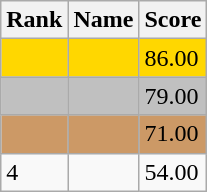<table class="wikitable">
<tr>
<th>Rank</th>
<th>Name</th>
<th>Score</th>
</tr>
<tr style="background:gold;">
<td></td>
<td></td>
<td>86.00</td>
</tr>
<tr style="background:silver;">
<td></td>
<td></td>
<td>79.00</td>
</tr>
<tr style="background:#cc9966;">
<td></td>
<td></td>
<td>71.00</td>
</tr>
<tr>
<td>4</td>
<td></td>
<td>54.00</td>
</tr>
</table>
